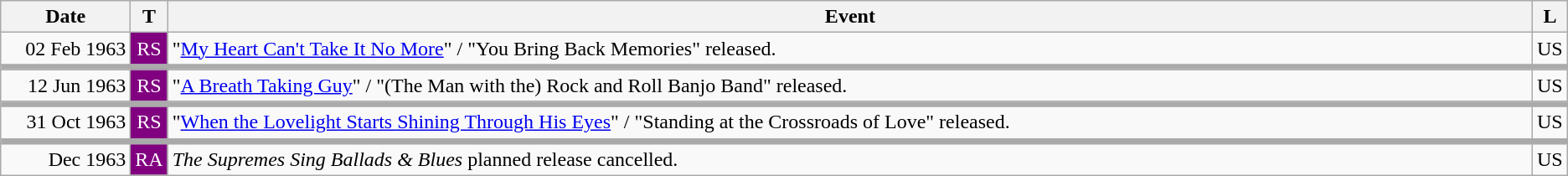<table class="wikitable" style="text-align: center">
<tr>
<th style="width:12ch">Date</th>
<th style="width:1%">T</th>
<th>Event</th>
<th style="width:2%">L</th>
</tr>
<tr>
<td style="text-align: right">02 Feb 1963</td>
<td style="background:purple; color: white">RS</td>
<td style="text-align:left;">"<a href='#'>My Heart Can't Take It No More</a>" / "You Bring Back Memories" released.</td>
<td>US</td>
</tr>
<tr>
<td colspan="6" style="background: #aaa; height: 3px; padding: 0 !important"></td>
</tr>
<tr>
<td style="text-align: right">12 Jun 1963</td>
<td style="background:purple; color: white">RS</td>
<td style="text-align:left;">"<a href='#'>A Breath Taking Guy</a>" / "(The Man with the) Rock and Roll Banjo Band" released.</td>
<td>US</td>
</tr>
<tr>
<td colspan="6" style="background: #aaa; height: 3px; padding: 0 !important"></td>
</tr>
<tr>
<td style="text-align: right">31 Oct 1963</td>
<td style="background:purple; color: white">RS</td>
<td style="text-align:left;">"<a href='#'>When the Lovelight Starts Shining Through His Eyes</a>" / "Standing at the Crossroads of Love" released.</td>
<td>US</td>
</tr>
<tr>
<td colspan="6" style="background: #aaa; height: 3px; padding: 0 !important"></td>
</tr>
<tr>
<td style="text-align: right">Dec 1963</td>
<td style="background:purple; color: white">RA</td>
<td style="text-align:left;"><em>The Supremes Sing Ballads & Blues</em> planned release cancelled.</td>
<td>US</td>
</tr>
</table>
